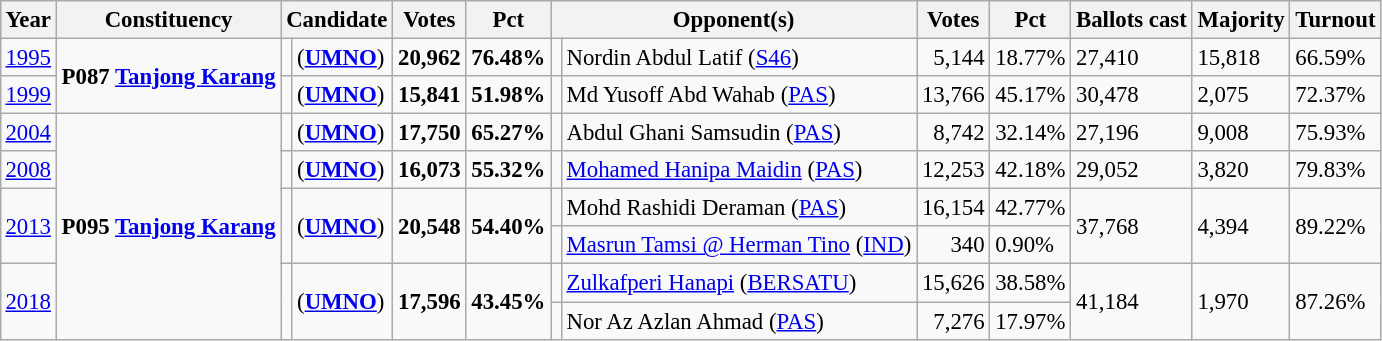<table class="wikitable" style="margin:0.5em ; font-size:95%">
<tr>
<th>Year</th>
<th>Constituency</th>
<th colspan=2>Candidate</th>
<th>Votes</th>
<th>Pct</th>
<th colspan=2>Opponent(s)</th>
<th>Votes</th>
<th>Pct</th>
<th>Ballots cast</th>
<th>Majority</th>
<th>Turnout</th>
</tr>
<tr>
<td><a href='#'>1995</a></td>
<td rowspan=2><strong>P087 <a href='#'>Tanjong Karang</a></strong></td>
<td></td>
<td> (<a href='#'><strong>UMNO</strong></a>)</td>
<td align="right"><strong>20,962</strong></td>
<td><strong>76.48%</strong></td>
<td></td>
<td>Nordin Abdul Latif (<a href='#'>S46</a>)</td>
<td align="right">5,144</td>
<td>18.77%</td>
<td>27,410</td>
<td>15,818</td>
<td>66.59%</td>
</tr>
<tr>
<td><a href='#'>1999</a></td>
<td></td>
<td> (<a href='#'><strong>UMNO</strong></a>)</td>
<td align="right"><strong>15,841</strong></td>
<td><strong>51.98%</strong></td>
<td></td>
<td>Md Yusoff Abd Wahab (<a href='#'>PAS</a>)</td>
<td align="right">13,766</td>
<td>45.17%</td>
<td>30,478</td>
<td>2,075</td>
<td>72.37%</td>
</tr>
<tr>
<td><a href='#'>2004</a></td>
<td rowspan=6><strong>P095 <a href='#'>Tanjong Karang</a></strong></td>
<td></td>
<td> (<a href='#'><strong>UMNO</strong></a>)</td>
<td align="right"><strong>17,750</strong></td>
<td><strong>65.27%</strong></td>
<td></td>
<td>Abdul Ghani Samsudin (<a href='#'>PAS</a>)</td>
<td align="right">8,742</td>
<td>32.14%</td>
<td>27,196</td>
<td>9,008</td>
<td>75.93%</td>
</tr>
<tr>
<td><a href='#'>2008</a></td>
<td></td>
<td> (<a href='#'><strong>UMNO</strong></a>)</td>
<td align="right"><strong>16,073</strong></td>
<td><strong>55.32%</strong></td>
<td></td>
<td><a href='#'>Mohamed Hanipa Maidin</a> (<a href='#'>PAS</a>)</td>
<td align="right">12,253</td>
<td>42.18%</td>
<td>29,052</td>
<td>3,820</td>
<td>79.83%</td>
</tr>
<tr>
<td rowspan=2><a href='#'>2013</a></td>
<td rowspan=2 ></td>
<td rowspan=2> (<a href='#'><strong>UMNO</strong></a>)</td>
<td rowspan=2 align="right"><strong>20,548</strong></td>
<td rowspan=2><strong>54.40%</strong></td>
<td></td>
<td>Mohd Rashidi Deraman (<a href='#'>PAS</a>)</td>
<td align="right">16,154</td>
<td>42.77%</td>
<td rowspan=2>37,768</td>
<td rowspan=2>4,394</td>
<td rowspan=2>89.22%</td>
</tr>
<tr>
<td></td>
<td><a href='#'>Masrun Tamsi @ Herman Tino</a> (<a href='#'>IND</a>)</td>
<td align="right">340</td>
<td>0.90%</td>
</tr>
<tr>
<td rowspan=2><a href='#'>2018</a></td>
<td rowspan=2 ></td>
<td rowspan=2> (<a href='#'><strong>UMNO</strong></a>)</td>
<td rowspan=2 align="right"><strong>17,596</strong></td>
<td rowspan=2><strong>43.45%</strong></td>
<td></td>
<td><a href='#'>Zulkafperi Hanapi</a> (<a href='#'>BERSATU</a>)</td>
<td align="right">15,626</td>
<td>38.58%</td>
<td rowspan=2>41,184</td>
<td rowspan=2>1,970</td>
<td rowspan=2>87.26%</td>
</tr>
<tr>
<td></td>
<td>Nor Az Azlan Ahmad (<a href='#'>PAS</a>)</td>
<td align="right">7,276</td>
<td>17.97%</td>
</tr>
</table>
